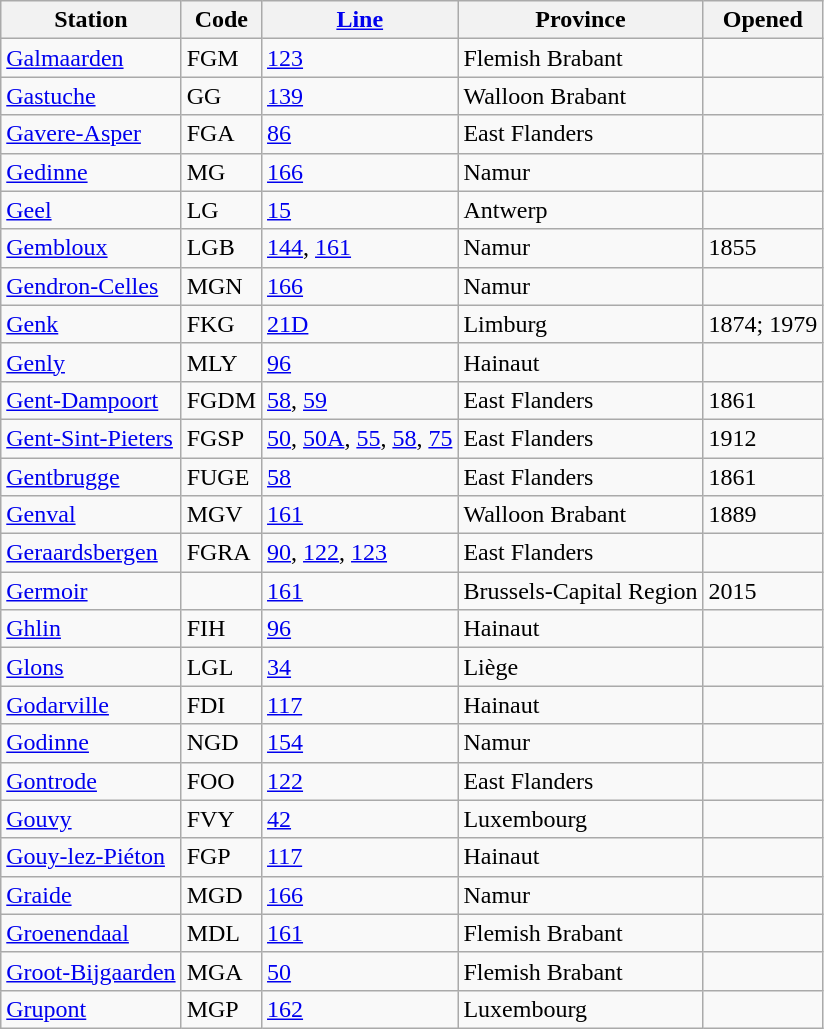<table class="wikitable sortable">
<tr>
<th>Station</th>
<th>Code</th>
<th><a href='#'>Line</a></th>
<th>Province</th>
<th>Opened</th>
</tr>
<tr>
<td><a href='#'>Galmaarden</a></td>
<td>FGM</td>
<td><a href='#'>123</a></td>
<td>Flemish Brabant</td>
<td></td>
</tr>
<tr>
<td><a href='#'>Gastuche</a></td>
<td>GG</td>
<td><a href='#'>139</a></td>
<td>Walloon Brabant</td>
<td></td>
</tr>
<tr>
<td><a href='#'>Gavere-Asper</a></td>
<td>FGA</td>
<td><a href='#'>86</a></td>
<td>East Flanders</td>
<td></td>
</tr>
<tr>
<td><a href='#'>Gedinne</a></td>
<td>MG</td>
<td><a href='#'>166</a></td>
<td>Namur</td>
<td></td>
</tr>
<tr>
<td><a href='#'>Geel</a></td>
<td>LG</td>
<td><a href='#'>15</a></td>
<td>Antwerp</td>
<td></td>
</tr>
<tr>
<td><a href='#'>Gembloux</a></td>
<td>LGB</td>
<td><a href='#'>144</a>, <a href='#'>161</a></td>
<td>Namur</td>
<td>1855</td>
</tr>
<tr>
<td><a href='#'>Gendron-Celles</a></td>
<td>MGN</td>
<td><a href='#'>166</a></td>
<td>Namur</td>
<td></td>
</tr>
<tr>
<td><a href='#'>Genk</a></td>
<td>FKG</td>
<td><a href='#'>21D</a></td>
<td>Limburg</td>
<td>1874; 1979</td>
</tr>
<tr>
<td><a href='#'>Genly</a></td>
<td>MLY</td>
<td><a href='#'>96</a></td>
<td>Hainaut</td>
<td></td>
</tr>
<tr>
<td><a href='#'>Gent-Dampoort</a></td>
<td>FGDM</td>
<td><a href='#'>58</a>, <a href='#'>59</a></td>
<td>East Flanders</td>
<td>1861</td>
</tr>
<tr>
<td><a href='#'>Gent-Sint-Pieters</a></td>
<td>FGSP</td>
<td><a href='#'>50</a>, <a href='#'>50A</a>, <a href='#'>55</a>, <a href='#'>58</a>, <a href='#'>75</a></td>
<td>East Flanders</td>
<td>1912</td>
</tr>
<tr>
<td><a href='#'>Gentbrugge</a></td>
<td>FUGE</td>
<td><a href='#'>58</a></td>
<td>East Flanders</td>
<td>1861</td>
</tr>
<tr>
<td><a href='#'>Genval</a></td>
<td>MGV</td>
<td><a href='#'>161</a></td>
<td>Walloon Brabant</td>
<td>1889</td>
</tr>
<tr>
<td><a href='#'>Geraardsbergen</a></td>
<td>FGRA</td>
<td><a href='#'>90</a>, <a href='#'>122</a>, <a href='#'>123</a></td>
<td>East Flanders</td>
<td></td>
</tr>
<tr>
<td><a href='#'>Germoir</a></td>
<td></td>
<td><a href='#'>161</a></td>
<td>Brussels-Capital Region</td>
<td>2015</td>
</tr>
<tr>
<td><a href='#'>Ghlin</a></td>
<td>FIH</td>
<td><a href='#'>96</a></td>
<td>Hainaut</td>
<td></td>
</tr>
<tr>
<td><a href='#'>Glons</a></td>
<td>LGL</td>
<td><a href='#'>34</a></td>
<td>Liège</td>
<td></td>
</tr>
<tr>
<td><a href='#'>Godarville</a></td>
<td>FDI</td>
<td><a href='#'>117</a></td>
<td>Hainaut</td>
<td></td>
</tr>
<tr>
<td><a href='#'>Godinne</a></td>
<td>NGD</td>
<td><a href='#'>154</a></td>
<td>Namur</td>
<td></td>
</tr>
<tr>
<td><a href='#'>Gontrode</a></td>
<td>FOO</td>
<td><a href='#'>122</a></td>
<td>East Flanders</td>
<td></td>
</tr>
<tr>
<td><a href='#'>Gouvy</a></td>
<td>FVY</td>
<td><a href='#'>42</a></td>
<td>Luxembourg</td>
<td></td>
</tr>
<tr>
<td><a href='#'>Gouy-lez-Piéton</a></td>
<td>FGP</td>
<td><a href='#'>117</a></td>
<td>Hainaut</td>
<td></td>
</tr>
<tr>
<td><a href='#'>Graide</a></td>
<td>MGD</td>
<td><a href='#'>166</a></td>
<td>Namur</td>
<td></td>
</tr>
<tr>
<td><a href='#'>Groenendaal</a></td>
<td>MDL</td>
<td><a href='#'>161</a></td>
<td>Flemish Brabant</td>
<td></td>
</tr>
<tr>
<td><a href='#'>Groot-Bijgaarden</a></td>
<td>MGA</td>
<td><a href='#'>50</a></td>
<td>Flemish Brabant</td>
<td></td>
</tr>
<tr>
<td><a href='#'>Grupont</a></td>
<td>MGP</td>
<td><a href='#'>162</a></td>
<td>Luxembourg</td>
<td></td>
</tr>
</table>
